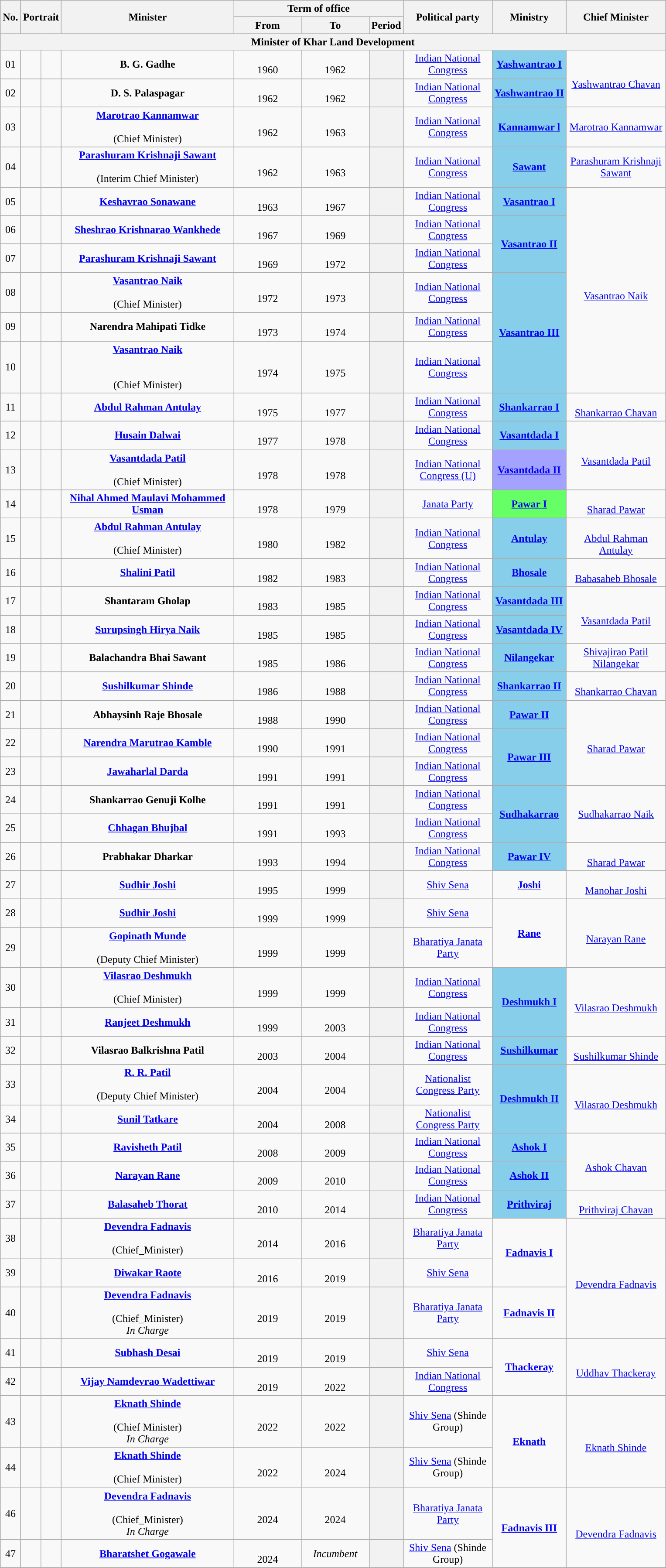<table class="wikitable" style="text-align:center">
<tr>
<th rowspan="2">No.</th>
<th rowspan="2" colspan="2">Portrait</th>
<th rowspan="2" style="width:16em">Minister<br></th>
<th colspan="3">Term of office</th>
<th rowspan="2" style="width:8em">Political party</th>
<th rowspan="2">Ministry</th>
<th rowspan="2" style="width:9em">Chief Minister</th>
</tr>
<tr>
<th style="width:6em">From</th>
<th style="width:6em">To</th>
<th>Period</th>
</tr>
<tr>
<th colspan="10">Minister of Khar Land Development</th>
</tr>
<tr>
<td>01</td>
<td style="color:inherit;background:"></td>
<td></td>
<td><strong>B. G. Gadhe</strong> <br> </td>
<td><br>1960</td>
<td><br>1962</td>
<th></th>
<td><a href='#'>Indian National Congress</a></td>
<td bgcolor="#87CEEB"><a href='#'><strong>Yashwantrao I</strong></a></td>
<td rowspan="2"> <br><a href='#'>Yashwantrao Chavan</a></td>
</tr>
<tr>
<td>02</td>
<td style="color:inherit;background:"></td>
<td></td>
<td><strong>D. S. Palaspagar</strong> <br> </td>
<td><br>1962</td>
<td><br>1962</td>
<th></th>
<td><a href='#'>Indian National Congress</a></td>
<td bgcolor="#87CEEB"><a href='#'><strong>Yashwantrao II</strong></a></td>
</tr>
<tr>
<td>03</td>
<td style="color:inherit;background:"></td>
<td></td>
<td><strong><a href='#'>Marotrao Kannamwar</a></strong> <br> <br> (Chief Minister)</td>
<td><br>1962</td>
<td><br>1963</td>
<th></th>
<td><a href='#'>Indian National Congress</a></td>
<td bgcolor="#87CEEB"><a href='#'><strong>Kannamwar l</strong></a></td>
<td><a href='#'>Marotrao Kannamwar</a></td>
</tr>
<tr>
<td>04</td>
<td style="color:inherit;background:"></td>
<td></td>
<td><strong><a href='#'>Parashuram Krishnaji Sawant</a></strong> <br>  <br>(Interim Chief Minister)</td>
<td><br>1962</td>
<td><br>1963</td>
<th></th>
<td><a href='#'>Indian National Congress</a></td>
<td bgcolor="#87CEEB"><a href='#'><strong>Sawant</strong></a></td>
<td><a href='#'>Parashuram Krishnaji Sawant</a></td>
</tr>
<tr>
<td>05</td>
<td style="color:inherit;background:"></td>
<td></td>
<td><strong><a href='#'>Keshavrao Sonawane</a></strong> <br> </td>
<td><br>1963</td>
<td><br>1967</td>
<th></th>
<td><a href='#'>Indian National Congress</a></td>
<td bgcolor="#87CEEB"><a href='#'><strong>Vasantrao I</strong></a></td>
<td rowspan="6"><br><a href='#'>Vasantrao Naik</a></td>
</tr>
<tr>
<td>06</td>
<td style="color:inherit;background:"></td>
<td></td>
<td><strong><a href='#'>Sheshrao Krishnarao Wankhede</a></strong> <br> </td>
<td><br>1967</td>
<td><br>1969</td>
<th></th>
<td><a href='#'>Indian National Congress</a></td>
<td rowspan="2" bgcolor="#87CEEB"><a href='#'><strong>Vasantrao II</strong></a></td>
</tr>
<tr>
<td>07</td>
<td style="color:inherit;background:"></td>
<td></td>
<td><strong><a href='#'>Parashuram Krishnaji Sawant</a></strong> <br> </td>
<td><br>1969</td>
<td><br>1972</td>
<th></th>
<td><a href='#'>Indian National Congress</a></td>
</tr>
<tr>
<td>08</td>
<td style="color:inherit;background:"></td>
<td></td>
<td><strong><a href='#'>Vasantrao Naik</a></strong> <br> <br> (Chief Minister)</td>
<td><br>1972</td>
<td><br>1973</td>
<th></th>
<td><a href='#'>Indian National Congress</a></td>
<td rowspan="3" bgcolor="#87CEEB"><a href='#'><strong>Vasantrao III</strong></a></td>
</tr>
<tr>
<td>09</td>
<td style="color:inherit;background:"></td>
<td></td>
<td><strong>Narendra Mahipati Tidke</strong><br> </td>
<td><br>1973</td>
<td><br>1974</td>
<th></th>
<td><a href='#'>Indian National Congress</a></td>
</tr>
<tr>
<td>10</td>
<td style="color:inherit;background:"></td>
<td></td>
<td><strong><a href='#'>Vasantrao Naik</a></strong> <br> <br> <br> (Chief Minister)</td>
<td><br>1974</td>
<td><br>1975</td>
<th></th>
<td><a href='#'>Indian National Congress</a></td>
</tr>
<tr>
<td>11</td>
<td style="color:inherit;background:"></td>
<td></td>
<td><strong><a href='#'>Abdul Rahman Antulay</a></strong><br> </td>
<td><br>1975</td>
<td><br>1977</td>
<th></th>
<td><a href='#'>Indian National Congress</a></td>
<td rowspan="1" bgcolor="#87CEEB"><a href='#'><strong>Shankarrao I</strong></a></td>
<td rowspan="1"><br><a href='#'>Shankarrao Chavan</a></td>
</tr>
<tr>
<td>12</td>
<td style="color:inherit;background:"></td>
<td></td>
<td><strong><a href='#'>Husain Dalwai</a></strong> <br> </td>
<td><br>1977</td>
<td><br>1978</td>
<th></th>
<td><a href='#'>Indian National Congress</a></td>
<td rowspan="1" bgcolor="#88CEEB"><a href='#'><strong>Vasantdada I</strong></a></td>
<td rowspan="2"><br><a href='#'>Vasantdada Patil</a></td>
</tr>
<tr>
<td>13</td>
<td style="color:inherit;background:"></td>
<td></td>
<td><strong><a href='#'>Vasantdada Patil</a></strong> <br> <br>(Chief Minister)</td>
<td><br>1978</td>
<td><br>1978</td>
<th></th>
<td><a href='#'>Indian National Congress (U)</a></td>
<td rowspan="1" bgcolor="#A3A3FF"><a href='#'><strong>Vasantdada II</strong></a></td>
</tr>
<tr>
<td>14</td>
<td style="color:inherit;background:"></td>
<td></td>
<td><strong><a href='#'>Nihal Ahmed Maulavi Mohammed Usman</a></strong> <br> </td>
<td><br>1978</td>
<td><br>1979</td>
<th></th>
<td><a href='#'>Janata Party</a></td>
<td rowspan="1" bgcolor="#66FF66"><a href='#'><strong>Pawar I</strong></a></td>
<td rowspan="1"><br><a href='#'>Sharad Pawar</a></td>
</tr>
<tr>
<td>15</td>
<td style="color:inherit;background:"></td>
<td></td>
<td><strong><a href='#'>Abdul Rahman Antulay</a></strong><br>  <br> (Chief Minister)</td>
<td><br>1980</td>
<td><br>1982</td>
<th></th>
<td><a href='#'>Indian National Congress</a></td>
<td rowspan="1" bgcolor="#87CEEB"><a href='#'><strong>Antulay</strong></a></td>
<td rowspan="1"> <br><a href='#'>Abdul Rahman Antulay</a></td>
</tr>
<tr>
<td>16</td>
<td style="color:inherit;background:"></td>
<td></td>
<td><strong><a href='#'>Shalini Patil</a></strong> <br> </td>
<td><br>1982</td>
<td><br>1983</td>
<th></th>
<td><a href='#'>Indian National Congress</a></td>
<td rowspan="1" bgcolor="#87CEEB"><a href='#'><strong>Bhosale</strong></a></td>
<td rowspan="1"> <br><a href='#'>Babasaheb Bhosale</a></td>
</tr>
<tr>
<td>17</td>
<td style="color:inherit;background:"></td>
<td></td>
<td><strong>Shantaram Gholap</strong> <br> </td>
<td><br>1983</td>
<td><br>1985</td>
<th></th>
<td><a href='#'>Indian National Congress</a></td>
<td rowspan="1" bgcolor="#87CEEB"><a href='#'><strong>Vasantdada III</strong></a></td>
<td rowspan="2"><br><a href='#'>Vasantdada Patil</a></td>
</tr>
<tr>
<td>18</td>
<td style="color:inherit;background:"></td>
<td></td>
<td><strong><a href='#'>Surupsingh Hirya Naik</a></strong> <br> </td>
<td><br>1985</td>
<td><br>1985</td>
<th></th>
<td><a href='#'>Indian National Congress</a></td>
<td rowspan="1" bgcolor="#87CEEB"><a href='#'><strong>Vasantdada IV</strong></a></td>
</tr>
<tr>
<td>19</td>
<td style="color:inherit;background:"></td>
<td></td>
<td><strong>Balachandra Bhai Sawant</strong> <br> </td>
<td><br>1985</td>
<td><br>1986</td>
<th></th>
<td><a href='#'>Indian National Congress</a></td>
<td rowspan="1" bgcolor="#87CEEB"><a href='#'><strong>Nilangekar</strong></a></td>
<td rowspan="1"><a href='#'>Shivajirao Patil Nilangekar</a></td>
</tr>
<tr>
<td>20</td>
<td style="color:inherit;background:"></td>
<td></td>
<td><strong><a href='#'>Sushilkumar Shinde</a></strong> <br> </td>
<td><br>1986</td>
<td><br>1988</td>
<th></th>
<td><a href='#'>Indian National Congress</a></td>
<td rowspan="1"bgcolor="#87CEEB"><a href='#'><strong>Shankarrao II</strong></a></td>
<td rowspan="1"> <br><a href='#'>Shankarrao Chavan</a></td>
</tr>
<tr>
<td>21</td>
<td style="color:inherit;background:"></td>
<td></td>
<td><strong>Abhaysinh Raje Bhosale</strong> <br> </td>
<td><br>1988</td>
<td><br>1990</td>
<th></th>
<td><a href='#'>Indian National Congress</a></td>
<td rowspan="1" bgcolor="#87CEEB"><a href='#'><strong>Pawar II</strong></a></td>
<td rowspan="3"> <br><a href='#'>Sharad Pawar</a></td>
</tr>
<tr>
<td>22</td>
<td style="color:inherit;background:"></td>
<td></td>
<td><strong><a href='#'>Narendra Marutrao Kamble</a></strong> <br> </td>
<td><br>1990</td>
<td><br>1991</td>
<th></th>
<td><a href='#'>Indian National Congress</a></td>
<td rowspan="2" bgcolor="#87CEEB"><a href='#'><strong>Pawar III</strong></a></td>
</tr>
<tr>
<td>23</td>
<td style="color:inherit;background:"></td>
<td></td>
<td><strong><a href='#'>Jawaharlal Darda</a></strong> <br> </td>
<td><br>1991</td>
<td><br>1991</td>
<th></th>
<td><a href='#'>Indian National Congress</a></td>
</tr>
<tr>
<td>24</td>
<td style="color:inherit;background:"></td>
<td></td>
<td><strong>Shankarrao Genuji Kolhe</strong> <br> </td>
<td><br>1991</td>
<td><br>1991</td>
<th></th>
<td><a href='#'>Indian National Congress</a></td>
<td rowspan="2" bgcolor="#87CEEB"><a href='#'><strong>Sudhakarrao</strong></a></td>
<td rowspan="2"><a href='#'>Sudhakarrao Naik</a></td>
</tr>
<tr>
<td>25</td>
<td style="color:inherit;background:"></td>
<td></td>
<td><strong><a href='#'>Chhagan Bhujbal</a></strong> <br> </td>
<td><br>1991</td>
<td><br>1993</td>
<th></th>
<td><a href='#'>Indian National Congress</a></td>
</tr>
<tr>
<td>26</td>
<td style="color:inherit;background:"></td>
<td></td>
<td><strong>Prabhakar Dharkar</strong> <br> </td>
<td><br>1993</td>
<td><br>1994</td>
<th></th>
<td><a href='#'>Indian National Congress</a></td>
<td rowspan="1" bgcolor="#87CEEB"><a href='#'><strong>Pawar IV</strong></a></td>
<td rowspan="1"> <br><a href='#'>Sharad Pawar</a></td>
</tr>
<tr>
<td>27</td>
<td style="color:inherit;background:"></td>
<td></td>
<td><strong><a href='#'>Sudhir Joshi</a></strong> <br> </td>
<td><br>1995</td>
<td><br>1999</td>
<th></th>
<td><a href='#'>Shiv Sena</a></td>
<td rowspan="1"><a href='#'><strong>Joshi</strong></a></td>
<td rowspan="1"> <br><a href='#'>Manohar Joshi</a></td>
</tr>
<tr>
<td>28</td>
<td style="color:inherit;background:"></td>
<td></td>
<td><strong><a href='#'>Sudhir Joshi</a></strong> <br> </td>
<td><br>1999</td>
<td><br>1999</td>
<th></th>
<td><a href='#'>Shiv Sena</a></td>
<td rowspan="2"><a href='#'><strong>Rane</strong></a></td>
<td rowspan="2"> <br><a href='#'>Narayan Rane</a></td>
</tr>
<tr>
<td>29</td>
<td style="color:inherit;background:"></td>
<td></td>
<td><strong><a href='#'>Gopinath Munde</a></strong> <br> <br> (Deputy Chief Minister)</td>
<td><br>1999</td>
<td><br>1999</td>
<th></th>
<td><a href='#'>Bharatiya Janata Party</a></td>
</tr>
<tr>
<td>30</td>
<td style="color:inherit;background:"></td>
<td></td>
<td><strong><a href='#'>Vilasrao Deshmukh</a></strong> <br> <br> (Chief Minister)</td>
<td><br>1999</td>
<td><br>1999</td>
<th></th>
<td><a href='#'>Indian National Congress</a></td>
<td rowspan="2" bgcolor="#87CEEB"><a href='#'><strong>Deshmukh I</strong></a></td>
<td rowspan="2"> <br><a href='#'>Vilasrao Deshmukh</a></td>
</tr>
<tr>
<td>31</td>
<td style="color:inherit;background:"></td>
<td></td>
<td><strong><a href='#'>Ranjeet Deshmukh</a></strong> <br> </td>
<td><br>1999</td>
<td><br>2003</td>
<th></th>
<td><a href='#'>Indian National Congress</a></td>
</tr>
<tr>
<td>32</td>
<td style="color:inherit;background:"></td>
<td></td>
<td><strong>Vilasrao Balkrishna Patil</strong> <br> </td>
<td><br>2003</td>
<td><br>2004</td>
<th></th>
<td><a href='#'>Indian National Congress</a></td>
<td rowspan="1" bgcolor="#87CEEB"><a href='#'><strong>Sushilkumar</strong></a></td>
<td rowspan="1"> <br><a href='#'>Sushilkumar Shinde</a></td>
</tr>
<tr>
<td>33</td>
<td style="color:inherit;background:"></td>
<td></td>
<td><strong><a href='#'>R. R. Patil</a></strong> <br> <br> (Deputy Chief Minister)</td>
<td><br>2004</td>
<td><br>2004</td>
<th></th>
<td><a href='#'>Nationalist Congress Party</a></td>
<td rowspan="2" bgcolor="#87CEEB"><a href='#'><strong>Deshmukh II</strong></a></td>
<td rowspan="2"> <br><a href='#'>Vilasrao Deshmukh</a></td>
</tr>
<tr>
<td>34</td>
<td style="color:inherit;background:"></td>
<td></td>
<td><strong><a href='#'>Sunil Tatkare</a></strong> <br> </td>
<td><br>2004</td>
<td><br>2008</td>
<th></th>
<td><a href='#'>Nationalist Congress Party</a></td>
</tr>
<tr>
<td>35</td>
<td style="color:inherit;background:"></td>
<td></td>
<td><strong><a href='#'>Ravisheth Patil</a></strong> <br> </td>
<td><br>2008</td>
<td><br>2009</td>
<th></th>
<td><a href='#'>Indian National Congress</a></td>
<td rowspan="1" bgcolor="#87CEEB"><a href='#'><strong>Ashok I</strong></a></td>
<td rowspan="2"><br><a href='#'>Ashok Chavan</a></td>
</tr>
<tr>
<td>36</td>
<td style="color:inherit;background:"></td>
<td></td>
<td><strong><a href='#'>Narayan Rane</a></strong>  <br> </td>
<td><br>2009</td>
<td><br>2010</td>
<th></th>
<td><a href='#'>Indian National Congress</a></td>
<td rowspan="1"bgcolor="#87CEEB"><a href='#'><strong>Ashok II</strong></a></td>
</tr>
<tr>
<td>37</td>
<td style="color:inherit;background:"></td>
<td></td>
<td><strong><a href='#'>Balasaheb Thorat</a></strong> <br> </td>
<td><br>2010</td>
<td><br>2014</td>
<th></th>
<td><a href='#'>Indian National Congress</a></td>
<td rowspan="1" bgcolor="#87CEEB"><a href='#'><strong>Prithviraj</strong></a></td>
<td rowspan="1"><br><a href='#'>Prithviraj Chavan</a></td>
</tr>
<tr>
<td>38</td>
<td style="color:inherit;background:"></td>
<td></td>
<td><strong><a href='#'>Devendra Fadnavis</a></strong>  <br> <br>(Chief_Minister)</td>
<td><br>2014</td>
<td><br>2016</td>
<th></th>
<td rowspan="1"><a href='#'>Bharatiya Janata Party</a></td>
<td rowspan="2"><a href='#'><strong>Fadnavis I</strong></a></td>
<td rowspan="3"> <br><a href='#'>Devendra Fadnavis</a></td>
</tr>
<tr>
<td>39</td>
<td style="color:inherit;background:"></td>
<td></td>
<td><strong><a href='#'>Diwakar Raote</a></strong> <br> </td>
<td><br>2016</td>
<td><br>2019</td>
<th></th>
<td rowspan="1"><a href='#'>Shiv Sena</a></td>
</tr>
<tr>
<td>40</td>
<td style="color:inherit;background:"></td>
<td></td>
<td><strong><a href='#'>Devendra Fadnavis</a></strong>  <br> <br>(Chief_Minister) <br><em>In Charge</em></td>
<td><br>2019</td>
<td><br>2019</td>
<th></th>
<td><a href='#'>Bharatiya Janata Party</a></td>
<td rowspan="1"><a href='#'><strong>Fadnavis II</strong></a></td>
</tr>
<tr>
<td>41</td>
<td style="color:inherit;background:"></td>
<td></td>
<td><strong><a href='#'>Subhash Desai</a></strong> <br> </td>
<td><br>2019</td>
<td><br>2019</td>
<th></th>
<td><a href='#'>Shiv Sena</a></td>
<td rowspan="2"><a href='#'><strong>Thackeray</strong></a></td>
<td rowspan="2"> <br><a href='#'>Uddhav Thackeray</a></td>
</tr>
<tr>
<td>42</td>
<td style="color:inherit;background:"></td>
<td></td>
<td><strong><a href='#'>Vijay Namdevrao Wadettiwar</a></strong> <br> </td>
<td><br>2019</td>
<td><br>2022</td>
<th></th>
<td><a href='#'>Indian National Congress</a></td>
</tr>
<tr>
<td>43</td>
<td style="color:inherit;background:"></td>
<td></td>
<td><strong><a href='#'>Eknath Shinde</a></strong> <br>  <br>(Chief Minister)<br><em>In Charge</em></td>
<td><br>2022</td>
<td><br>2022</td>
<th></th>
<td><a href='#'>Shiv Sena</a> (Shinde Group)</td>
<td rowspan="2"><a href='#'><strong>Eknath</strong></a></td>
<td rowspan="2"> <br><a href='#'>Eknath Shinde</a></td>
</tr>
<tr>
<td>44</td>
<td style="color:inherit;background:"></td>
<td></td>
<td><strong><a href='#'>Eknath Shinde</a></strong> <br>  <br>(Chief Minister)</td>
<td><br>2022</td>
<td><br>2024</td>
<th></th>
<td><a href='#'>Shiv Sena</a> (Shinde Group)</td>
</tr>
<tr>
<td>46</td>
<td style="color:inherit;background:"></td>
<td></td>
<td><strong><a href='#'>Devendra Fadnavis</a></strong>  <br> <br>(Chief_Minister) <br><em>In Charge</em></td>
<td><br>2024</td>
<td><br>2024</td>
<th></th>
<td><a href='#'>Bharatiya Janata Party</a></td>
<td rowspan="2"><a href='#'><strong>Fadnavis III</strong></a></td>
<td rowspan="2"> <br><a href='#'>Devendra Fadnavis</a></td>
</tr>
<tr>
<td>47</td>
<td style="color:inherit;background:"></td>
<td></td>
<td><strong><a href='#'>Bharatshet Gogawale</a></strong> <br> </td>
<td><br>2024</td>
<td><em>Incumbent</em></td>
<th></th>
<td><a href='#'>Shiv Sena</a> (Shinde Group)</td>
</tr>
<tr>
</tr>
</table>
